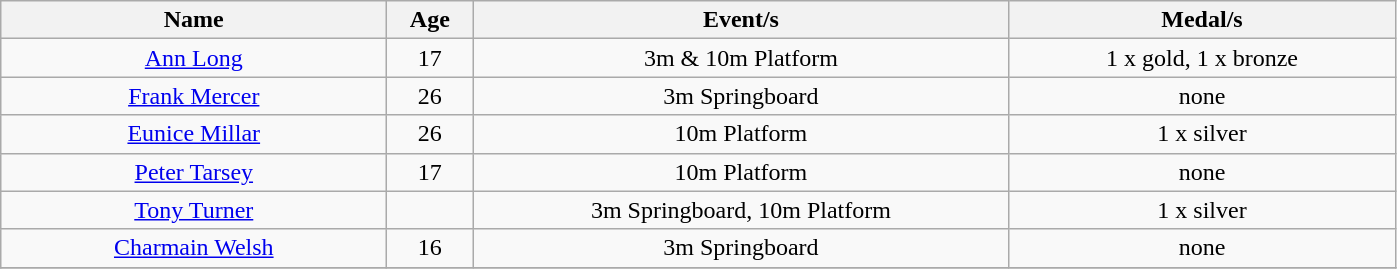<table class="wikitable" style="text-align: center">
<tr>
<th width=250>Name</th>
<th width=50>Age</th>
<th width=350>Event/s</th>
<th width=250>Medal/s</th>
</tr>
<tr>
<td><a href='#'>Ann Long</a></td>
<td>17</td>
<td>3m & 10m Platform</td>
<td>1 x gold, 1 x bronze</td>
</tr>
<tr>
<td><a href='#'>Frank Mercer</a></td>
<td>26</td>
<td>3m Springboard</td>
<td>none</td>
</tr>
<tr>
<td><a href='#'>Eunice Millar</a></td>
<td>26</td>
<td>10m Platform</td>
<td>1 x silver</td>
</tr>
<tr>
<td><a href='#'>Peter Tarsey</a></td>
<td>17</td>
<td>10m Platform</td>
<td>none</td>
</tr>
<tr>
<td><a href='#'>Tony Turner</a></td>
<td></td>
<td>3m Springboard, 10m Platform</td>
<td>1 x silver</td>
</tr>
<tr>
<td><a href='#'>Charmain Welsh</a></td>
<td>16</td>
<td>3m Springboard</td>
<td>none</td>
</tr>
<tr>
</tr>
</table>
